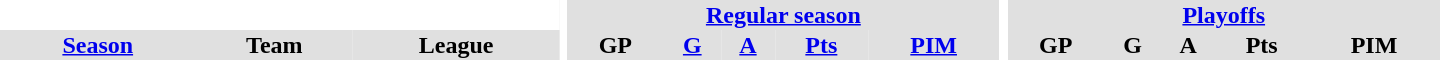<table border="0" cellpadding="1" cellspacing="0" style="text-align:center; width:60em">
<tr bgcolor="#e0e0e0">
<th colspan="3" bgcolor="#ffffff"></th>
<th rowspan="99" bgcolor="#ffffff"></th>
<th colspan="5"><a href='#'>Regular season</a></th>
<th rowspan="99" bgcolor="#ffffff"></th>
<th colspan="5"><a href='#'>Playoffs</a></th>
</tr>
<tr bgcolor="#e0e0e0">
<th><a href='#'>Season</a></th>
<th>Team</th>
<th>League</th>
<th>GP</th>
<th><a href='#'>G</a></th>
<th><a href='#'>A</a></th>
<th><a href='#'>Pts</a></th>
<th><a href='#'>PIM</a></th>
<th>GP</th>
<th>G</th>
<th>A</th>
<th>Pts</th>
<th>PIM</th>
</tr>
</table>
